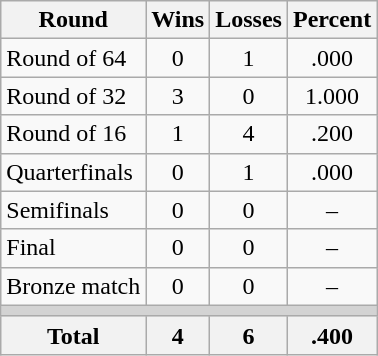<table class=wikitable>
<tr>
<th>Round</th>
<th>Wins</th>
<th>Losses</th>
<th>Percent</th>
</tr>
<tr align=center>
<td align=left>Round of 64</td>
<td>0</td>
<td>1</td>
<td>.000</td>
</tr>
<tr align=center>
<td align=left>Round of 32</td>
<td>3</td>
<td>0</td>
<td>1.000</td>
</tr>
<tr align=center>
<td align=left>Round of 16</td>
<td>1</td>
<td>4</td>
<td>.200</td>
</tr>
<tr align=center>
<td align=left>Quarterfinals</td>
<td>0</td>
<td>1</td>
<td>.000</td>
</tr>
<tr align=center>
<td align=left>Semifinals</td>
<td>0</td>
<td>0</td>
<td>–</td>
</tr>
<tr align=center>
<td align=left>Final</td>
<td>0</td>
<td>0</td>
<td>–</td>
</tr>
<tr align=center>
<td align=left>Bronze match</td>
<td>0</td>
<td>0</td>
<td>–</td>
</tr>
<tr>
<td colspan=4 bgcolor=lightgray></td>
</tr>
<tr>
<th>Total</th>
<th>4</th>
<th>6</th>
<th>.400</th>
</tr>
</table>
